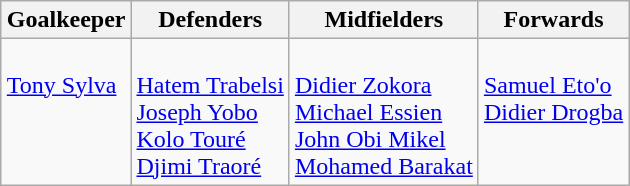<table class="wikitable" style="margin:0 auto">
<tr>
<th>Goalkeeper</th>
<th>Defenders</th>
<th>Midfielders</th>
<th>Forwards</th>
</tr>
<tr>
<td align=left valign=top><br> <a href='#'>Tony Sylva</a></td>
<td align=left valign=top><br> <a href='#'>Hatem Trabelsi</a><br>
 <a href='#'>Joseph Yobo</a><br>
 <a href='#'>Kolo Touré</a><br>
 <a href='#'>Djimi Traoré</a></td>
<td align=left valign=top><br> <a href='#'>Didier Zokora</a><br>
 <a href='#'>Michael Essien</a><br>
 <a href='#'>John Obi Mikel</a><br>
 <a href='#'>Mohamed Barakat</a></td>
<td align=left valign=top><br> <a href='#'>Samuel Eto'o </a><br>
 <a href='#'>Didier Drogba</a></td>
</tr>
</table>
